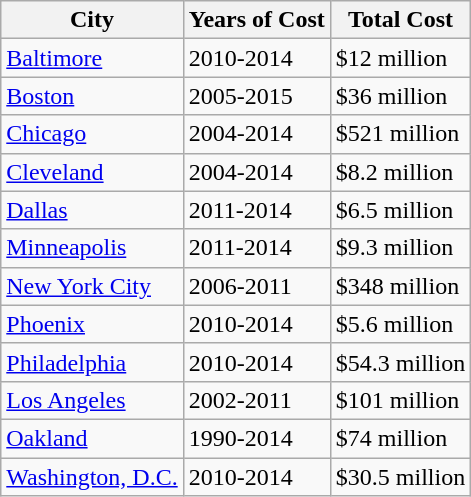<table class="wikitable">
<tr>
<th>City</th>
<th>Years of Cost</th>
<th>Total Cost</th>
</tr>
<tr>
<td><a href='#'>Baltimore</a></td>
<td>2010-2014</td>
<td>$12 million</td>
</tr>
<tr>
<td><a href='#'>Boston</a></td>
<td>2005-2015</td>
<td>$36 million</td>
</tr>
<tr>
<td><a href='#'>Chicago</a></td>
<td>2004-2014</td>
<td>$521 million</td>
</tr>
<tr>
<td><a href='#'>Cleveland</a></td>
<td>2004-2014</td>
<td>$8.2 million</td>
</tr>
<tr>
<td><a href='#'>Dallas</a></td>
<td>2011-2014</td>
<td>$6.5 million</td>
</tr>
<tr>
<td><a href='#'>Minneapolis</a></td>
<td>2011-2014</td>
<td>$9.3 million</td>
</tr>
<tr>
<td><a href='#'>New York City</a></td>
<td>2006-2011</td>
<td>$348 million</td>
</tr>
<tr>
<td><a href='#'>Phoenix</a></td>
<td>2010-2014</td>
<td>$5.6 million</td>
</tr>
<tr>
<td><a href='#'>Philadelphia</a></td>
<td>2010-2014</td>
<td>$54.3 million</td>
</tr>
<tr>
<td><a href='#'>Los Angeles</a></td>
<td>2002-2011</td>
<td>$101 million</td>
</tr>
<tr>
<td><a href='#'>Oakland</a></td>
<td>1990-2014</td>
<td>$74 million</td>
</tr>
<tr>
<td><a href='#'>Washington, D.C.</a></td>
<td>2010-2014</td>
<td>$30.5 million</td>
</tr>
</table>
